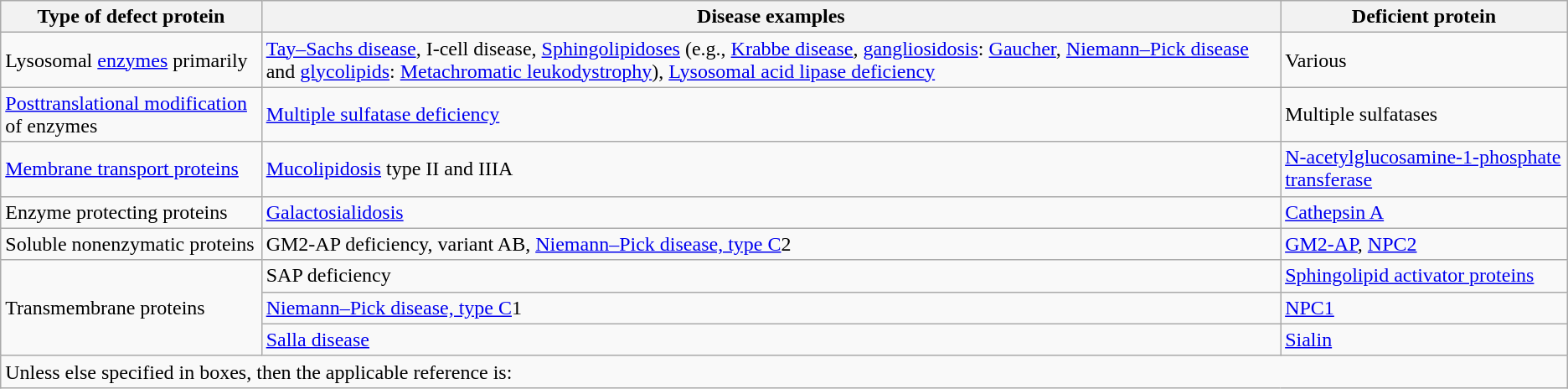<table class="wikitable">
<tr>
<th>Type of defect protein</th>
<th>Disease examples</th>
<th>Deficient protein</th>
</tr>
<tr>
<td>Lysosomal <a href='#'>enzymes</a> primarily</td>
<td><a href='#'>Tay–Sachs disease</a>, I-cell disease, <a href='#'>Sphingolipidoses</a> (e.g., <a href='#'>Krabbe disease</a>, <a href='#'>gangliosidosis</a>: <a href='#'>Gaucher</a>, <a href='#'>Niemann–Pick disease</a> and <a href='#'>glycolipids</a>: <a href='#'>Metachromatic leukodystrophy</a>), <a href='#'>Lysosomal acid lipase deficiency</a></td>
<td>Various</td>
</tr>
<tr>
<td><a href='#'>Posttranslational modification</a> of enzymes</td>
<td><a href='#'>Multiple sulfatase deficiency</a></td>
<td>Multiple sulfatases</td>
</tr>
<tr>
<td><a href='#'>Membrane transport proteins</a></td>
<td><a href='#'>Mucolipidosis</a> type II and IIIA</td>
<td><a href='#'>N-acetylglucosamine-1-phosphate transferase</a></td>
</tr>
<tr>
<td>Enzyme protecting proteins</td>
<td><a href='#'>Galactosialidosis</a></td>
<td><a href='#'>Cathepsin A</a></td>
</tr>
<tr>
<td>Soluble nonenzymatic proteins</td>
<td>GM2-AP deficiency, variant AB,  <a href='#'>Niemann–Pick disease, type C</a>2</td>
<td><a href='#'>GM2-AP</a>, <a href='#'>NPC2</a></td>
</tr>
<tr>
<td rowspan=3>Transmembrane proteins</td>
<td>SAP deficiency</td>
<td><a href='#'>Sphingolipid activator proteins</a></td>
</tr>
<tr>
<td><a href='#'>Niemann–Pick disease, type C</a>1</td>
<td><a href='#'>NPC1</a></td>
</tr>
<tr>
<td><a href='#'>Salla disease</a></td>
<td><a href='#'>Sialin</a></td>
</tr>
<tr>
<td colspan=3><span> Unless else specified in boxes, then the applicable reference is:</span></td>
</tr>
</table>
